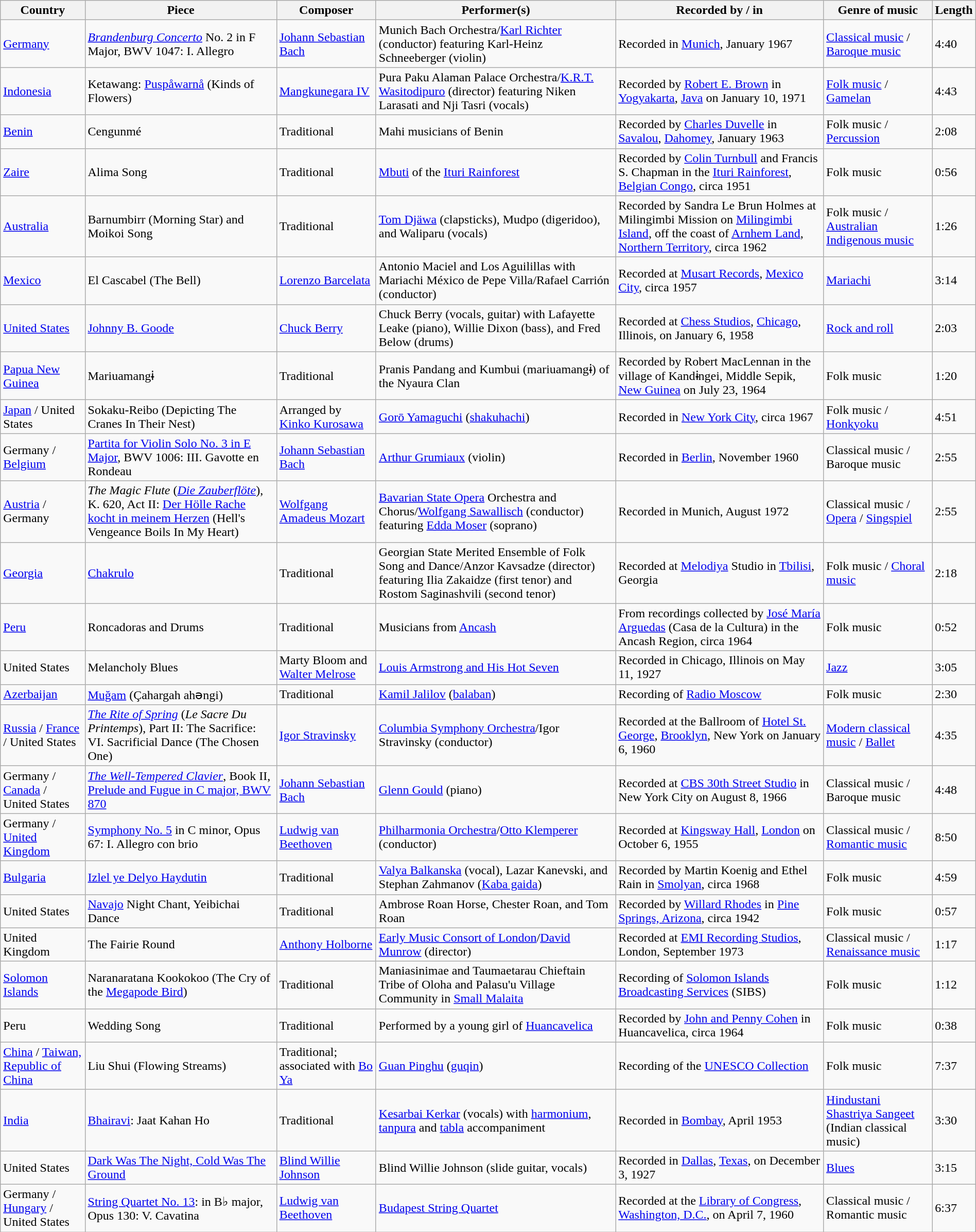<table class="wikitable sortable" style="margin: 1em auto 1em auto">
<tr>
<th>Country</th>
<th>Piece</th>
<th>Composer</th>
<th>Performer(s)</th>
<th>Recorded by / in</th>
<th>Genre of music</th>
<th>Length</th>
</tr>
<tr>
<td><a href='#'>Germany</a></td>
<td><em><a href='#'>Brandenburg Concerto</a></em> No. 2 in F Major, BWV 1047: I. Allegro</td>
<td><a href='#'>Johann Sebastian Bach</a></td>
<td>Munich Bach Orchestra/<a href='#'>Karl Richter</a> (conductor) featuring Karl-Heinz Schneeberger (violin)</td>
<td>Recorded in <a href='#'>Munich</a>, January 1967</td>
<td><a href='#'>Classical music</a> / <a href='#'>Baroque music</a></td>
<td>4:40</td>
</tr>
<tr>
<td><a href='#'>Indonesia</a></td>
<td>Ketawang: <a href='#'>Puspåwarnå</a> (Kinds of Flowers)</td>
<td><a href='#'>Mangkunegara IV</a></td>
<td>Pura Paku Alaman Palace Orchestra/<a href='#'>K.R.T. Wasitodipuro</a> (director) featuring Niken Larasati and Nji Tasri (vocals)</td>
<td>Recorded by <a href='#'>Robert E. Brown</a> in <a href='#'>Yogyakarta</a>, <a href='#'>Java</a> on January 10, 1971</td>
<td><a href='#'>Folk music</a> / <a href='#'>Gamelan</a></td>
<td>4:43</td>
</tr>
<tr>
<td><a href='#'>Benin</a></td>
<td>Cengunmé</td>
<td>Traditional</td>
<td>Mahi musicians of Benin</td>
<td>Recorded by <a href='#'>Charles Duvelle</a> in <a href='#'>Savalou</a>, <a href='#'>Dahomey</a>, January 1963</td>
<td>Folk music / <a href='#'>Percussion</a></td>
<td>2:08</td>
</tr>
<tr>
<td><a href='#'>Zaire</a></td>
<td>Alima Song</td>
<td>Traditional</td>
<td><a href='#'>Mbuti</a> of the <a href='#'>Ituri Rainforest</a></td>
<td>Recorded by <a href='#'>Colin Turnbull</a> and Francis S. Chapman in the <a href='#'>Ituri Rainforest</a>, <a href='#'>Belgian Congo</a>, circa 1951</td>
<td>Folk music</td>
<td>0:56</td>
</tr>
<tr>
<td><a href='#'>Australia</a></td>
<td>Barnumbirr (Morning Star) and Moikoi Song</td>
<td>Traditional</td>
<td><a href='#'>Tom Djäwa</a> (clapsticks), Mudpo (digeridoo), and Waliparu (vocals)</td>
<td>Recorded by Sandra Le Brun Holmes at Milingimbi Mission on <a href='#'>Milingimbi Island</a>, off the coast of <a href='#'>Arnhem Land</a>, <a href='#'>Northern Territory</a>, circa 1962</td>
<td>Folk music / <a href='#'>Australian Indigenous music</a></td>
<td>1:26</td>
</tr>
<tr>
<td><a href='#'>Mexico</a></td>
<td>El Cascabel (The Bell)</td>
<td><a href='#'>Lorenzo Barcelata</a></td>
<td>Antonio Maciel and Los Aguilillas with Mariachi México de Pepe Villa/Rafael Carrión (conductor)</td>
<td>Recorded at <a href='#'>Musart Records</a>, <a href='#'>Mexico City</a>, circa 1957</td>
<td><a href='#'>Mariachi</a></td>
<td>3:14</td>
</tr>
<tr>
<td><a href='#'>United States</a></td>
<td><a href='#'>Johnny B. Goode</a></td>
<td><a href='#'>Chuck Berry</a></td>
<td>Chuck Berry (vocals, guitar) with Lafayette Leake (piano), Willie Dixon (bass), and Fred Below (drums)</td>
<td>Recorded at <a href='#'>Chess Studios</a>, <a href='#'>Chicago</a>, Illinois, on January 6, 1958</td>
<td><a href='#'>Rock and roll</a></td>
<td>2:03</td>
</tr>
<tr>
<td><a href='#'>Papua New Guinea</a></td>
<td>Mariuamangɨ</td>
<td>Traditional</td>
<td>Pranis Pandang and Kumbui (mariuamangɨ) of the Nyaura Clan</td>
<td>Recorded by Robert MacLennan in the village of Kandɨngei, Middle Sepik, <a href='#'>New Guinea</a> on July 23, 1964</td>
<td>Folk music</td>
<td>1:20</td>
</tr>
<tr>
<td><a href='#'>Japan</a> / United States</td>
<td>Sokaku-Reibo (Depicting The Cranes In Their Nest)</td>
<td>Arranged by <a href='#'>Kinko Kurosawa</a></td>
<td><a href='#'>Gorō Yamaguchi</a> (<a href='#'>shakuhachi</a>)</td>
<td>Recorded in <a href='#'>New York City</a>, circa 1967</td>
<td>Folk music / <a href='#'>Honkyoku</a></td>
<td>4:51</td>
</tr>
<tr>
<td>Germany / <a href='#'>Belgium</a></td>
<td><a href='#'>Partita for Violin Solo No. 3 in E Major</a>, BWV 1006: III. Gavotte en Rondeau</td>
<td><a href='#'>Johann Sebastian Bach</a></td>
<td><a href='#'>Arthur Grumiaux</a> (violin)</td>
<td>Recorded in <a href='#'>Berlin</a>, November 1960</td>
<td>Classical music / Baroque music</td>
<td>2:55</td>
</tr>
<tr>
<td><a href='#'>Austria</a> / Germany</td>
<td><em>The Magic Flute</em> (<em><a href='#'>Die Zauberflöte</a></em>), K. 620, Act II: <a href='#'>Der Hölle Rache kocht in meinem Herzen</a> (Hell's Vengeance Boils In My Heart)</td>
<td><a href='#'>Wolfgang Amadeus Mozart</a></td>
<td><a href='#'>Bavarian State Opera</a> Orchestra and Chorus/<a href='#'>Wolfgang Sawallisch</a> (conductor) featuring <a href='#'>Edda Moser</a> (soprano)</td>
<td>Recorded in Munich, August 1972</td>
<td>Classical music / <a href='#'>Opera</a> / <a href='#'>Singspiel</a></td>
<td>2:55</td>
</tr>
<tr>
<td><a href='#'>Georgia</a></td>
<td><a href='#'>Chakrulo</a></td>
<td>Traditional</td>
<td>Georgian State Merited Ensemble of Folk Song and Dance/Anzor Kavsadze (director) featuring Ilia Zakaidze (first tenor) and Rostom Saginashvili (second tenor)</td>
<td>Recorded at <a href='#'>Melodiya</a> Studio in <a href='#'>Tbilisi</a>, Georgia</td>
<td>Folk music / <a href='#'>Choral music</a></td>
<td>2:18</td>
</tr>
<tr>
<td><a href='#'>Peru</a></td>
<td>Roncadoras and Drums</td>
<td>Traditional</td>
<td>Musicians from <a href='#'>Ancash</a></td>
<td>From recordings collected by <a href='#'>José María Arguedas</a> (Casa de la Cultura) in the Ancash Region, circa 1964</td>
<td>Folk music</td>
<td>0:52</td>
</tr>
<tr>
<td>United States</td>
<td>Melancholy Blues</td>
<td>Marty Bloom and <a href='#'>Walter Melrose</a></td>
<td><a href='#'>Louis Armstrong and His Hot Seven</a></td>
<td>Recorded in Chicago, Illinois on May 11, 1927</td>
<td><a href='#'>Jazz</a></td>
<td>3:05</td>
</tr>
<tr>
<td><a href='#'>Azerbaijan</a></td>
<td><a href='#'>Muğam</a> (Çahargah ahəngi)</td>
<td>Traditional</td>
<td><a href='#'>Kamil Jalilov</a> (<a href='#'>balaban</a>)</td>
<td>Recording of <a href='#'>Radio Moscow</a></td>
<td>Folk music</td>
<td>2:30</td>
</tr>
<tr>
<td><a href='#'>Russia</a> / <a href='#'>France</a> / United States</td>
<td><em><a href='#'>The Rite of Spring</a></em> (<em>Le Sacre Du Printemps</em>), Part II: The Sacrifice: VI. Sacrificial Dance (The Chosen One)</td>
<td><a href='#'>Igor Stravinsky</a></td>
<td><a href='#'>Columbia Symphony Orchestra</a>/Igor Stravinsky (conductor)</td>
<td>Recorded at the Ballroom of <a href='#'>Hotel St. George</a>, <a href='#'>Brooklyn</a>, New York on January 6, 1960</td>
<td><a href='#'>Modern classical music</a> / <a href='#'>Ballet</a></td>
<td>4:35</td>
</tr>
<tr>
<td>Germany / <a href='#'>Canada</a> / United States</td>
<td><em><a href='#'>The Well-Tempered Clavier</a></em>, Book II, <a href='#'>Prelude and Fugue in C major, BWV 870</a></td>
<td><a href='#'>Johann Sebastian Bach</a></td>
<td><a href='#'>Glenn Gould</a> (piano)</td>
<td>Recorded at <a href='#'>CBS 30th Street Studio</a> in New York City on August 8, 1966</td>
<td>Classical music / Baroque music</td>
<td>4:48</td>
</tr>
<tr>
<td>Germany / <a href='#'>United Kingdom</a></td>
<td><a href='#'>Symphony No. 5</a> in C minor, Opus 67: I. Allegro con brio</td>
<td><a href='#'>Ludwig van Beethoven</a></td>
<td><a href='#'>Philharmonia Orchestra</a>/<a href='#'>Otto Klemperer</a> (conductor)</td>
<td>Recorded at <a href='#'>Kingsway Hall</a>, <a href='#'>London</a> on October 6, 1955</td>
<td>Classical music / <a href='#'>Romantic music</a></td>
<td>8:50</td>
</tr>
<tr>
<td><a href='#'>Bulgaria</a></td>
<td><a href='#'>Izlel ye Delyo Haydutin</a></td>
<td>Traditional</td>
<td><a href='#'>Valya Balkanska</a> (vocal), Lazar Kanevski, and Stephan Zahmanov (<a href='#'>Kaba gaida</a>)</td>
<td>Recorded by Martin Koenig and Ethel Rain in <a href='#'>Smolyan</a>, circa 1968</td>
<td>Folk music</td>
<td>4:59</td>
</tr>
<tr>
<td>United States</td>
<td><a href='#'>Navajo</a> Night Chant, Yeibichai Dance</td>
<td>Traditional</td>
<td>Ambrose Roan Horse, Chester Roan, and Tom Roan</td>
<td>Recorded by <a href='#'>Willard Rhodes</a> in <a href='#'>Pine Springs, Arizona</a>, circa 1942</td>
<td>Folk music</td>
<td>0:57</td>
</tr>
<tr>
<td>United Kingdom</td>
<td>The Fairie Round</td>
<td><a href='#'>Anthony Holborne</a></td>
<td><a href='#'>Early Music Consort of London</a>/<a href='#'>David Munrow</a> (director)</td>
<td>Recorded at <a href='#'>EMI Recording Studios</a>, London, September 1973</td>
<td>Classical music / <a href='#'>Renaissance music</a></td>
<td>1:17</td>
</tr>
<tr>
<td><a href='#'>Solomon Islands</a></td>
<td>Naranaratana Kookokoo (The Cry of the <a href='#'>Megapode Bird</a>)</td>
<td>Traditional</td>
<td>Maniasinimae and Taumaetarau Chieftain Tribe of Oloha and Palasu'u Village Community in <a href='#'>Small Malaita</a></td>
<td>Recording of <a href='#'>Solomon Islands Broadcasting Services</a> (SIBS)</td>
<td>Folk music</td>
<td>1:12</td>
</tr>
<tr>
<td>Peru</td>
<td>Wedding Song</td>
<td>Traditional</td>
<td>Performed by a young girl of <a href='#'>Huancavelica</a></td>
<td>Recorded by <a href='#'>John and Penny Cohen</a> in Huancavelica, circa 1964</td>
<td>Folk music</td>
<td>0:38</td>
</tr>
<tr>
<td><a href='#'>China</a>  / <a href='#'>Taiwan, Republic of China</a></td>
<td>Liu Shui (Flowing Streams)</td>
<td>Traditional; associated with <a href='#'>Bo Ya</a></td>
<td><a href='#'>Guan Pinghu</a> (<a href='#'>guqin</a>)</td>
<td>Recording of the <a href='#'>UNESCO Collection</a></td>
<td>Folk music</td>
<td>7:37</td>
</tr>
<tr>
<td><a href='#'>India</a></td>
<td><a href='#'>Bhairavi</a>: Jaat Kahan Ho</td>
<td>Traditional</td>
<td><a href='#'>Kesarbai Kerkar</a> (vocals) with <a href='#'>harmonium</a>, <a href='#'>tanpura</a> and <a href='#'>tabla</a> accompaniment</td>
<td>Recorded in <a href='#'>Bombay</a>, April 1953</td>
<td><a href='#'>Hindustani Shastriya Sangeet</a> (Indian classical music)</td>
<td>3:30</td>
</tr>
<tr>
<td>United States</td>
<td><a href='#'>Dark Was The Night, Cold Was The Ground</a></td>
<td><a href='#'>Blind Willie Johnson</a></td>
<td>Blind Willie Johnson (slide guitar, vocals)</td>
<td>Recorded in <a href='#'>Dallas</a>, <a href='#'>Texas</a>, on December 3, 1927</td>
<td><a href='#'>Blues</a></td>
<td>3:15</td>
</tr>
<tr>
<td>Germany / <a href='#'>Hungary</a> / United States</td>
<td><a href='#'>String Quartet No. 13</a>: in B♭ major, Opus 130: V. Cavatina</td>
<td><a href='#'>Ludwig van Beethoven</a></td>
<td><a href='#'>Budapest String Quartet</a></td>
<td>Recorded at the <a href='#'>Library of Congress</a>, <a href='#'>Washington, D.C.</a>, on April 7, 1960</td>
<td>Classical music / Romantic music</td>
<td>6:37</td>
</tr>
</table>
